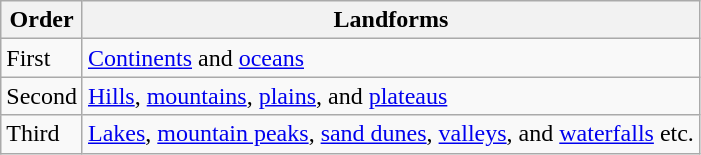<table class="wikitable">
<tr>
<th>Order</th>
<th>Landforms</th>
</tr>
<tr>
<td>First</td>
<td><a href='#'>Continents</a> and <a href='#'>oceans</a></td>
</tr>
<tr>
<td>Second</td>
<td><a href='#'>Hills</a>, <a href='#'>mountains</a>, <a href='#'>plains</a>, and <a href='#'>plateaus</a></td>
</tr>
<tr>
<td>Third</td>
<td><a href='#'>Lakes</a>, <a href='#'>mountain peaks</a>, <a href='#'>sand dunes</a>, <a href='#'>valleys</a>, and <a href='#'>waterfalls</a> etc.</td>
</tr>
</table>
